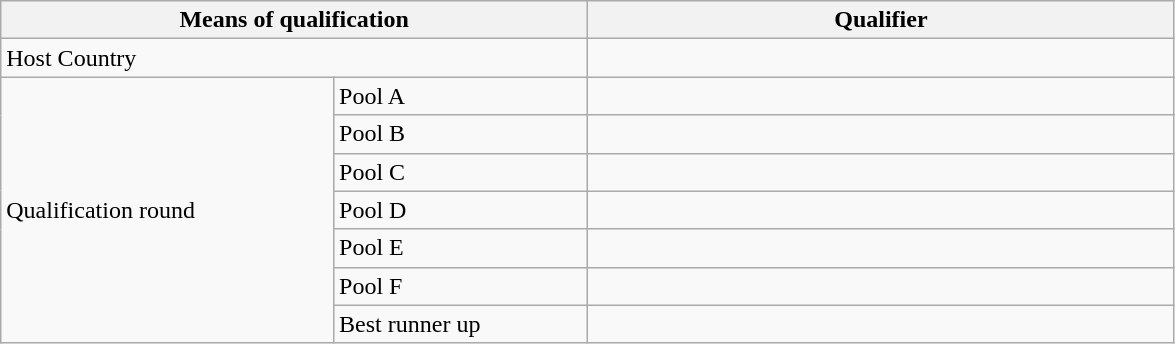<table class=wikitable>
<tr>
<th colspan=2 width=30%>Means of qualification</th>
<th width=30%>Qualifier</th>
</tr>
<tr>
<td colspan=2>Host Country</td>
<td></td>
</tr>
<tr>
<td rowspan=7>Qualification round</td>
<td>Pool A</td>
<td></td>
</tr>
<tr>
<td>Pool B</td>
<td></td>
</tr>
<tr>
<td>Pool C</td>
<td></td>
</tr>
<tr>
<td>Pool D</td>
<td></td>
</tr>
<tr>
<td>Pool E</td>
<td></td>
</tr>
<tr>
<td>Pool F</td>
<td></td>
</tr>
<tr>
<td>Best runner up</td>
<td></td>
</tr>
</table>
